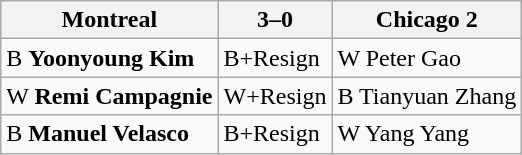<table class="wikitable">
<tr>
<th>Montreal</th>
<th>3–0</th>
<th>Chicago 2</th>
</tr>
<tr>
<td>B <strong>Yoonyoung Kim</strong></td>
<td>B+Resign</td>
<td>W Peter Gao</td>
</tr>
<tr>
<td>W <strong>Remi Campagnie</strong></td>
<td>W+Resign</td>
<td>B Tianyuan Zhang</td>
</tr>
<tr>
<td>B <strong>Manuel Velasco</strong></td>
<td>B+Resign</td>
<td>W Yang Yang</td>
</tr>
</table>
